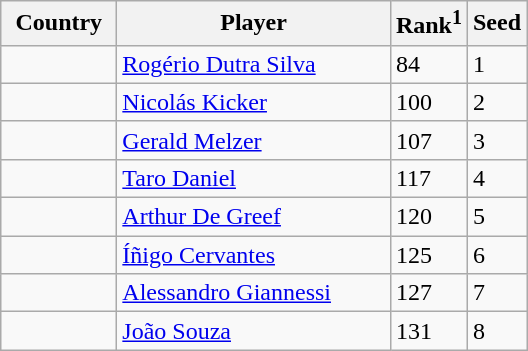<table class="sortable wikitable">
<tr>
<th width="70">Country</th>
<th width="175">Player</th>
<th>Rank<sup>1</sup></th>
<th>Seed</th>
</tr>
<tr>
<td></td>
<td><a href='#'>Rogério Dutra Silva</a></td>
<td>84</td>
<td>1</td>
</tr>
<tr>
<td></td>
<td><a href='#'>Nicolás Kicker</a></td>
<td>100</td>
<td>2</td>
</tr>
<tr>
<td></td>
<td><a href='#'>Gerald Melzer</a></td>
<td>107</td>
<td>3</td>
</tr>
<tr>
<td></td>
<td><a href='#'>Taro Daniel</a></td>
<td>117</td>
<td>4</td>
</tr>
<tr>
<td></td>
<td><a href='#'>Arthur De Greef</a></td>
<td>120</td>
<td>5</td>
</tr>
<tr>
<td></td>
<td><a href='#'>Íñigo Cervantes</a></td>
<td>125</td>
<td>6</td>
</tr>
<tr>
<td></td>
<td><a href='#'>Alessandro Giannessi</a></td>
<td>127</td>
<td>7</td>
</tr>
<tr>
<td></td>
<td><a href='#'>João Souza</a></td>
<td>131</td>
<td>8</td>
</tr>
</table>
